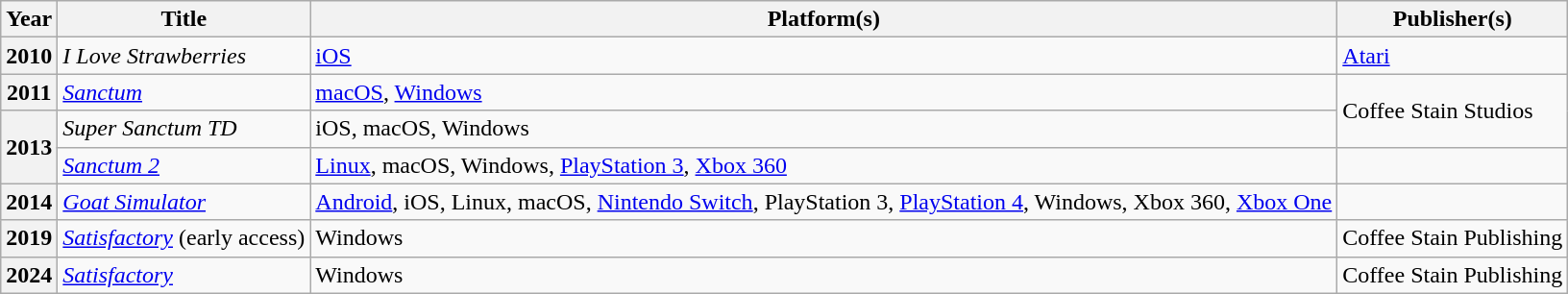<table class="wikitable sortable plainrowheaders">
<tr>
<th scope="col">Year</th>
<th scope="col">Title</th>
<th scope="col">Platform(s)</th>
<th scope="col">Publisher(s)</th>
</tr>
<tr>
<th scope="row">2010</th>
<td><em>I Love Strawberries</em></td>
<td><a href='#'>iOS</a></td>
<td><a href='#'>Atari</a></td>
</tr>
<tr>
<th scope="row">2011</th>
<td><em><a href='#'>Sanctum</a></em></td>
<td><a href='#'>macOS</a>, <a href='#'>Windows</a></td>
<td rowspan="2">Coffee Stain Studios</td>
</tr>
<tr>
<th scope="row" rowspan="2">2013</th>
<td><em>Super Sanctum TD</em></td>
<td>iOS, macOS, Windows</td>
</tr>
<tr>
<td><em><a href='#'>Sanctum 2</a></em></td>
<td><a href='#'>Linux</a>, macOS, Windows, <a href='#'>PlayStation 3</a>, <a href='#'>Xbox 360</a></td>
<td></td>
</tr>
<tr>
<th scope="row">2014</th>
<td><em><a href='#'>Goat Simulator</a></em></td>
<td><a href='#'>Android</a>, iOS, Linux, macOS, <a href='#'>Nintendo Switch</a>, PlayStation 3, <a href='#'>PlayStation 4</a>, Windows, Xbox 360, <a href='#'>Xbox One</a></td>
<td></td>
</tr>
<tr>
<th scope="row">2019</th>
<td><em><a href='#'>Satisfactory</a></em> (early access)</td>
<td>Windows</td>
<td>Coffee Stain Publishing</td>
</tr>
<tr>
<th scope="row">2024</th>
<td><em><a href='#'>Satisfactory</a></em></td>
<td>Windows</td>
<td>Coffee Stain Publishing</td>
</tr>
</table>
